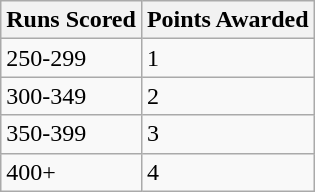<table class="wikitable">
<tr>
<th>Runs Scored</th>
<th>Points Awarded</th>
</tr>
<tr>
<td>250-299</td>
<td>1</td>
</tr>
<tr>
<td>300-349</td>
<td>2</td>
</tr>
<tr>
<td>350-399</td>
<td>3</td>
</tr>
<tr>
<td>400+</td>
<td>4</td>
</tr>
</table>
